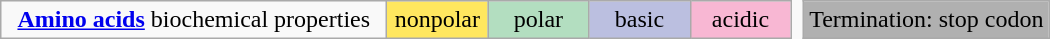<table class="wikitable" style="border: none; text-align: center;">
<tr>
<td style="width: 250px;"><strong><a href='#'>Amino acids</a></strong> biochemical properties</td>
<td style="background-color:#ffe75f; width: 60px;">nonpolar</td>
<td style="background-color:#b3dec0; width: 60px;">polar</td>
<td style="background-color:#bbbfe0; width: 60px;">basic</td>
<td style="background-color:#f8b7d3; width: 60px;">acidic</td>
<td style="border: none; width: 1px;"></td>
<td style="background-color:#B0B0B0;">Termination: stop codon</td>
</tr>
</table>
